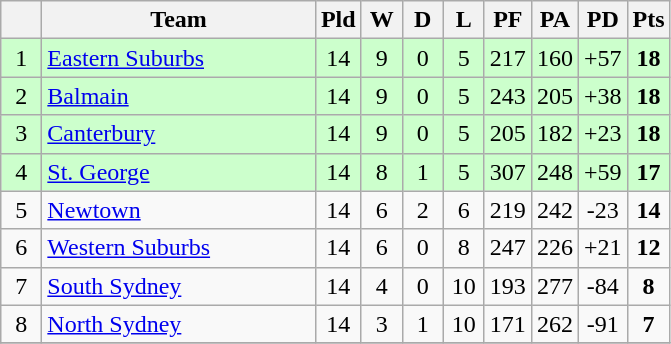<table class="wikitable" style="text-align:center;">
<tr>
<th width=20 abbr="Position"></th>
<th width=175>Team</th>
<th width=20 abbr="Played">Pld</th>
<th width=20 abbr="Won">W</th>
<th width=20 abbr="Drawn">D</th>
<th width=20 abbr="Lost">L</th>
<th width=20 abbr="Points for">PF</th>
<th width=20 abbr="Points against">PA</th>
<th width=20 abbr="Points difference">PD</th>
<th width=20 abbr="Points">Pts</th>
</tr>
<tr style="background: #ccffcc;">
<td>1</td>
<td style="text-align:left;"> <a href='#'>Eastern Suburbs</a></td>
<td>14</td>
<td>9</td>
<td>0</td>
<td>5</td>
<td>217</td>
<td>160</td>
<td>+57</td>
<td><strong>18</strong></td>
</tr>
<tr style="background: #ccffcc;">
<td>2</td>
<td style="text-align:left;"> <a href='#'>Balmain</a></td>
<td>14</td>
<td>9</td>
<td>0</td>
<td>5</td>
<td>243</td>
<td>205</td>
<td>+38</td>
<td><strong>18</strong></td>
</tr>
<tr style="background: #ccffcc;">
<td>3</td>
<td style="text-align:left;"> <a href='#'>Canterbury</a></td>
<td>14</td>
<td>9</td>
<td>0</td>
<td>5</td>
<td>205</td>
<td>182</td>
<td>+23</td>
<td><strong>18</strong></td>
</tr>
<tr style="background: #ccffcc;">
<td>4</td>
<td style="text-align:left;"> <a href='#'>St. George</a></td>
<td>14</td>
<td>8</td>
<td>1</td>
<td>5</td>
<td>307</td>
<td>248</td>
<td>+59</td>
<td><strong>17</strong></td>
</tr>
<tr>
<td>5</td>
<td style="text-align:left;"> <a href='#'>Newtown</a></td>
<td>14</td>
<td>6</td>
<td>2</td>
<td>6</td>
<td>219</td>
<td>242</td>
<td>-23</td>
<td><strong>14</strong></td>
</tr>
<tr>
<td>6</td>
<td style="text-align:left;"> <a href='#'>Western Suburbs</a></td>
<td>14</td>
<td>6</td>
<td>0</td>
<td>8</td>
<td>247</td>
<td>226</td>
<td>+21</td>
<td><strong>12</strong></td>
</tr>
<tr>
<td>7</td>
<td style="text-align:left;"> <a href='#'>South Sydney</a></td>
<td>14</td>
<td>4</td>
<td>0</td>
<td>10</td>
<td>193</td>
<td>277</td>
<td>-84</td>
<td><strong>8</strong></td>
</tr>
<tr>
<td>8</td>
<td style="text-align:left;"> <a href='#'>North Sydney</a></td>
<td>14</td>
<td>3</td>
<td>1</td>
<td>10</td>
<td>171</td>
<td>262</td>
<td>-91</td>
<td><strong>7</strong></td>
</tr>
<tr>
</tr>
</table>
